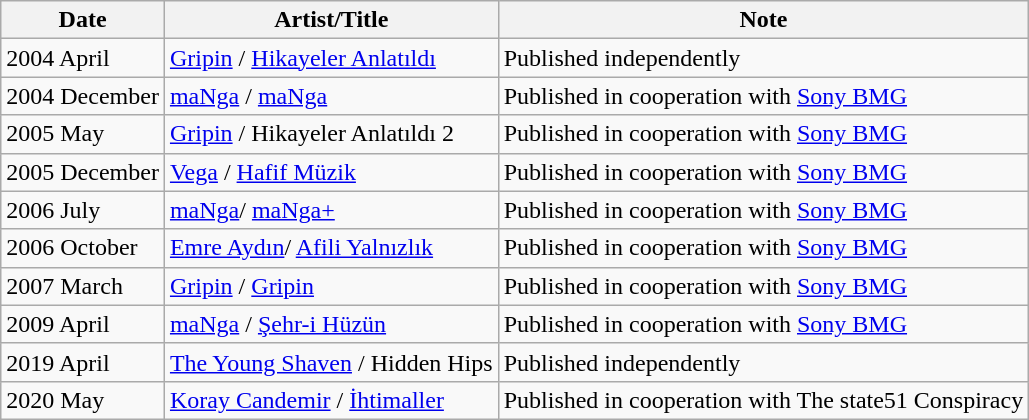<table class="wikitable">
<tr>
<th>Date</th>
<th>Artist/Title</th>
<th>Note</th>
</tr>
<tr>
<td>2004 April</td>
<td><a href='#'>Gripin</a> / <a href='#'>Hikayeler Anlatıldı</a></td>
<td>Published independently</td>
</tr>
<tr>
<td>2004 December</td>
<td><a href='#'>maNga</a> / <a href='#'>maNga</a></td>
<td>Published in cooperation with <a href='#'>Sony BMG</a></td>
</tr>
<tr>
<td>2005 May</td>
<td><a href='#'>Gripin</a> / Hikayeler Anlatıldı 2</td>
<td>Published in cooperation with <a href='#'>Sony BMG</a></td>
</tr>
<tr>
<td>2005 December</td>
<td><a href='#'>Vega</a> / <a href='#'>Hafif Müzik</a></td>
<td>Published in cooperation with <a href='#'>Sony BMG</a></td>
</tr>
<tr>
<td>2006 July</td>
<td><a href='#'>maNga</a>/ <a href='#'>maNga+</a></td>
<td>Published in cooperation with <a href='#'>Sony BMG</a></td>
</tr>
<tr>
<td>2006 October</td>
<td><a href='#'>Emre Aydın</a>/ <a href='#'>Afili Yalnızlık</a></td>
<td>Published in cooperation with <a href='#'>Sony BMG</a></td>
</tr>
<tr>
<td>2007 March</td>
<td><a href='#'>Gripin</a> / <a href='#'>Gripin</a></td>
<td>Published in cooperation with <a href='#'>Sony BMG</a></td>
</tr>
<tr>
<td>2009 April</td>
<td><a href='#'>maNga</a> / <a href='#'>Şehr-i Hüzün</a></td>
<td>Published in cooperation with <a href='#'>Sony BMG</a></td>
</tr>
<tr>
<td>2019 April</td>
<td><a href='#'>The Young Shaven</a> / Hidden Hips</td>
<td>Published independently</td>
</tr>
<tr>
<td>2020 May</td>
<td><a href='#'>Koray Candemir</a> / <a href='#'>İhtimaller</a></td>
<td>Published in cooperation with The state51 Conspiracy</td>
</tr>
</table>
